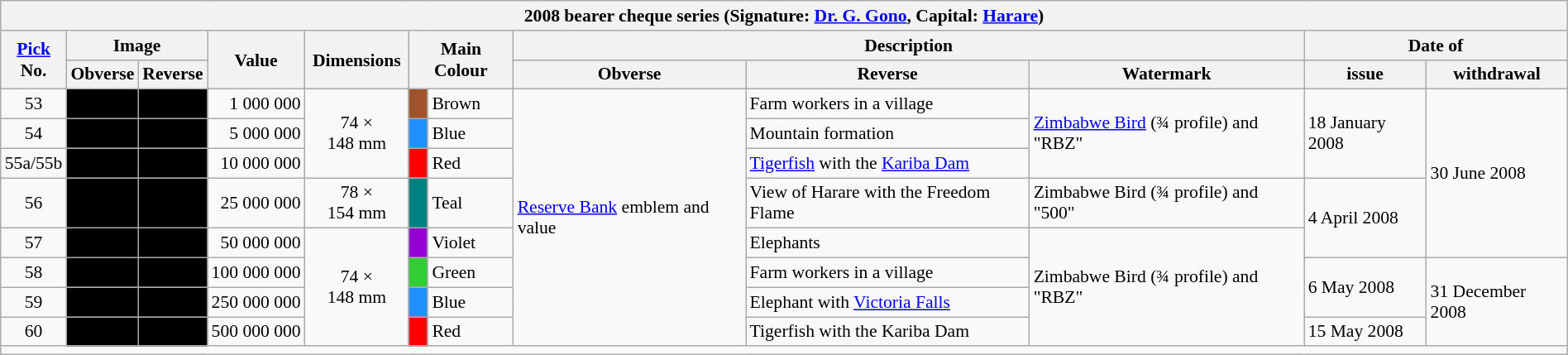<table class="wikitable" style="font-size:90%;width:100%">
<tr>
<th colspan="12">2008 bearer cheque series (Signature: <a href='#'>Dr. G. Gono</a>, Capital: <a href='#'>Harare</a>)</th>
</tr>
<tr>
<th rowspan="2"><a href='#'>Pick</a><br>No.</th>
<th colspan="2">Image</th>
<th rowspan="2">Value</th>
<th rowspan="2">Dimensions</th>
<th rowspan=2 colspan=2>Main Colour</th>
<th colspan="3">Description</th>
<th colspan="3">Date of</th>
</tr>
<tr>
<th>Obverse</th>
<th>Reverse</th>
<th>Obverse</th>
<th>Reverse</th>
<th>Watermark</th>
<th>issue</th>
<th>withdrawal</th>
</tr>
<tr>
<td align="center">53</td>
<td align="right" bgcolor=#000></td>
<td bgcolor=#000></td>
<td align="right">1 000 000</td>
<td align="center" rowspan="3">74 × 148 mm</td>
<td Bgcolor=#A0522D> </td>
<td>Brown</td>
<td rowspan="8"><a href='#'>Reserve Bank</a> emblem and value</td>
<td>Farm workers in a village</td>
<td rowspan=3><a href='#'>Zimbabwe Bird</a> (¾ profile) and "RBZ"</td>
<td rowspan=3>18 January 2008</td>
<td rowspan=5>30 June 2008</td>
</tr>
<tr>
<td align="center">54</td>
<td align="right" bgcolor=#000></td>
<td bgcolor=#000></td>
<td align="right">5 000 000</td>
<td Bgcolor=#1E90FF> </td>
<td>Blue</td>
<td>Mountain formation</td>
</tr>
<tr>
<td align="center">55a/55b</td>
<td align="right" bgcolor=#000></td>
<td bgcolor=#000></td>
<td align="right">10 000 000</td>
<td Bgcolor=#FF0000> </td>
<td>Red</td>
<td><a href='#'>Tigerfish</a> with the <a href='#'>Kariba Dam</a></td>
</tr>
<tr>
<td align="center">56</td>
<td bgcolor=#000></td>
<td bgcolor=#000></td>
<td align="right">25 000 000</td>
<td align="center">78 × 154 mm</td>
<td Bgcolor=#008080> </td>
<td>Teal</td>
<td>View of Harare with the Freedom Flame</td>
<td>Zimbabwe Bird (¾ profile) and "500"</td>
<td rowspan="2">4 April 2008</td>
</tr>
<tr>
<td align="center">57</td>
<td align="right" bgcolor=#000></td>
<td bgcolor=#000></td>
<td align="right">50 000 000</td>
<td align="center" rowspan="4">74 × 148 mm</td>
<td Bgcolor=#9400D3> </td>
<td>Violet</td>
<td>Elephants</td>
<td rowspan="4">Zimbabwe Bird (¾ profile) and "RBZ"</td>
</tr>
<tr>
<td align="center">58</td>
<td align="right" bgcolor=#000></td>
<td bgcolor=#000></td>
<td align="right">100 000 000</td>
<td Bgcolor=#32CD32> </td>
<td>Green</td>
<td>Farm workers in a village</td>
<td rowspan="2">6 May 2008</td>
<td rowspan="3">31 December 2008</td>
</tr>
<tr>
<td align="center">59</td>
<td align="right" bgcolor=#000></td>
<td bgcolor=#000></td>
<td align="right">250 000 000</td>
<td Bgcolor=#1E90FF> </td>
<td>Blue</td>
<td>Elephant with <a href='#'>Victoria Falls</a></td>
</tr>
<tr>
<td align="center">60</td>
<td align="right" bgcolor=#000></td>
<td bgcolor=#000></td>
<td align="right">500 000 000</td>
<td Bgcolor=#FF0000> </td>
<td>Red</td>
<td>Tigerfish with the Kariba Dam</td>
<td>15 May 2008</td>
</tr>
<tr>
<td colspan="12"></td>
</tr>
</table>
